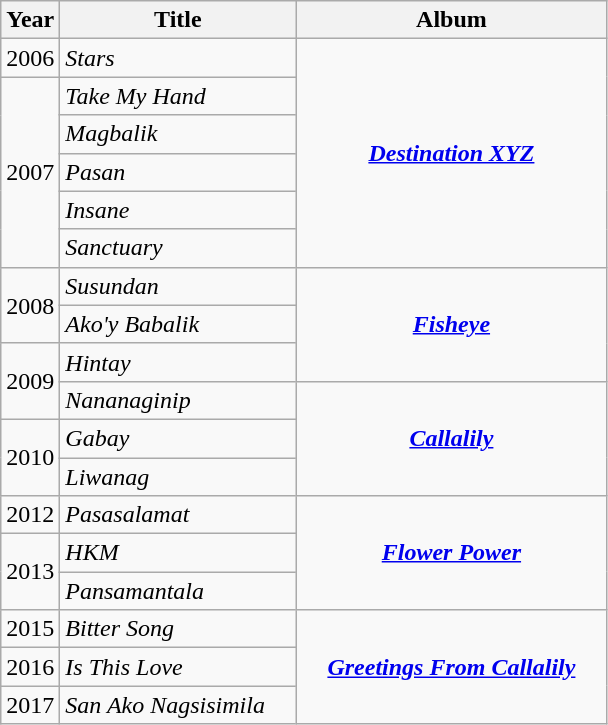<table class="wikitable">
<tr>
<th align="center">Year</th>
<th align="center" width="150">Title</th>
<th align="center" width="200">Album</th>
</tr>
<tr>
<td align="center">2006</td>
<td align="left"><em>Stars</em></td>
<td align="center" rowspan="6"><strong><em><a href='#'>Destination XYZ</a></em></strong></td>
</tr>
<tr>
<td align="center" rowspan="5">2007</td>
<td align="left"><em>Take My Hand</em></td>
</tr>
<tr>
<td align="left"><em>Magbalik</em></td>
</tr>
<tr>
<td align="left"><em>Pasan</em></td>
</tr>
<tr>
<td align="left"><em>Insane</em></td>
</tr>
<tr>
<td align="left"><em>Sanctuary</em></td>
</tr>
<tr>
<td align="center" rowspan="2">2008</td>
<td align="left"><em>Susundan</em></td>
<td align="center" rowspan="3"><strong><em><a href='#'>Fisheye</a></em></strong></td>
</tr>
<tr>
<td align="left"><em>Ako'y Babalik</em></td>
</tr>
<tr>
<td align="center" rowspan="2">2009</td>
<td align="left"><em>Hintay</em></td>
</tr>
<tr>
<td align="left"><em>Nananaginip</em></td>
<td align="center" rowspan="3"><strong><em><a href='#'>Callalily</a></em></strong></td>
</tr>
<tr>
<td align="center" rowspan="2">2010</td>
<td align="left"><em>Gabay</em></td>
</tr>
<tr>
<td align="left"><em>Liwanag</em></td>
</tr>
<tr>
<td align="center" rowspan="1">2012</td>
<td align="left"><em>Pasasalamat</em></td>
<td align="center" rowspan="3"><strong><em><a href='#'>Flower Power</a></em></strong></td>
</tr>
<tr>
<td align="center" rowspan="2">2013</td>
<td align="left"><em>HKM</em></td>
</tr>
<tr>
<td align="left"><em>Pansamantala</em></td>
</tr>
<tr>
<td align="center" rowspan="1">2015</td>
<td align="left"><em>Bitter Song</em></td>
<td align="center" rowspan="3"><strong><em><a href='#'>Greetings From Callalily</a></em></strong></td>
</tr>
<tr>
<td align="center" rowspan="1">2016</td>
<td align="left"><em>Is This Love</em></td>
</tr>
<tr>
<td align="center" rowspan="1">2017</td>
<td align="left"><em>San Ako Nagsisimila</em></td>
</tr>
</table>
